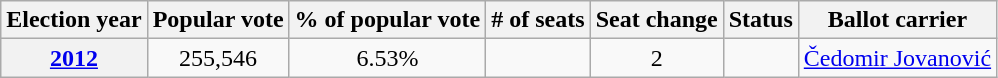<table class="wikitable" style="text-align:center">
<tr>
<th>Election year</th>
<th>Popular vote</th>
<th>% of popular vote</th>
<th># of seats</th>
<th>Seat change</th>
<th>Status</th>
<th>Ballot carrier</th>
</tr>
<tr>
<th><a href='#'>2012</a></th>
<td>255,546</td>
<td>6.53%</td>
<td></td>
<td> 2</td>
<td></td>
<td><a href='#'>Čedomir Jovanović</a></td>
</tr>
</table>
